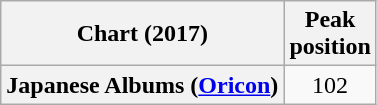<table class="wikitable sortable plainrowheaders" style="text-align:center">
<tr>
<th scope="col">Chart (2017)</th>
<th scope="col">Peak<br>position</th>
</tr>
<tr>
<th scope="row">Japanese Albums (<a href='#'>Oricon</a>)</th>
<td style="text-align:center;">102</td>
</tr>
</table>
